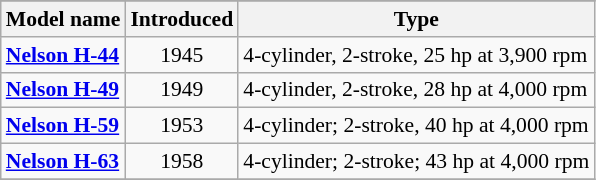<table class="wikitable" align=center style="font-size:90%;">
<tr>
</tr>
<tr style="background:#efefef;">
<th>Model name</th>
<th>Introduced</th>
<th>Type</th>
</tr>
<tr>
<td align=left><strong><a href='#'>Nelson H-44</a></strong></td>
<td align=center>1945</td>
<td align=left>4-cylinder, 2-stroke, 25 hp at 3,900 rpm</td>
</tr>
<tr>
<td align=left><strong><a href='#'>Nelson H-49</a></strong></td>
<td align=center>1949</td>
<td align=left>4-cylinder, 2-stroke, 28 hp at 4,000 rpm</td>
</tr>
<tr>
<td align=left><strong><a href='#'>Nelson H-59</a></strong></td>
<td align=center>1953</td>
<td align=left>4-cylinder; 2-stroke, 40 hp at 4,000 rpm</td>
</tr>
<tr>
<td align=left><strong><a href='#'>Nelson H-63</a></strong></td>
<td align=center>1958</td>
<td align=left>4-cylinder; 2-stroke; 43 hp at 4,000 rpm</td>
</tr>
<tr>
</tr>
</table>
